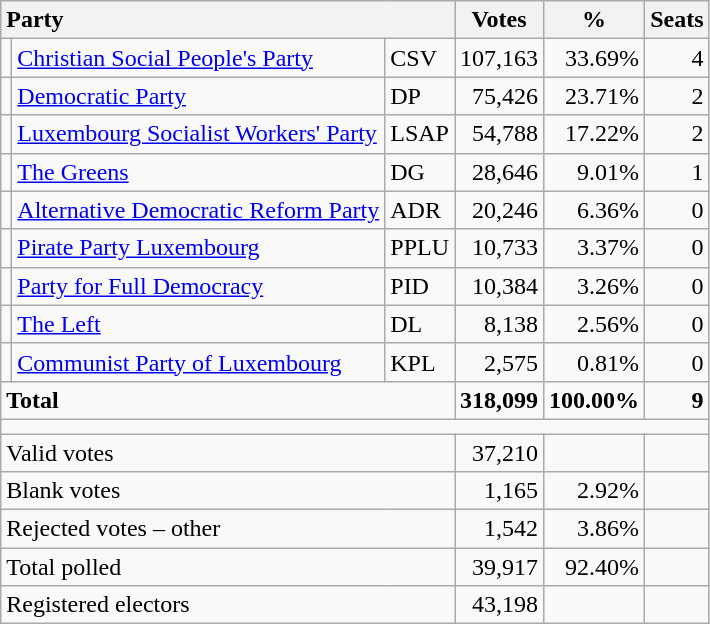<table class="wikitable" border="1" style="text-align:right;">
<tr>
<th style="text-align:left;" valign=bottom colspan=3>Party</th>
<th align=center valign=bottom width="50">Votes</th>
<th align=center valign=bottom width="50">%</th>
<th align=center>Seats</th>
</tr>
<tr>
<td></td>
<td align=left><a href='#'>Christian Social People's Party</a></td>
<td align=left>CSV</td>
<td>107,163</td>
<td>33.69%</td>
<td>4</td>
</tr>
<tr>
<td></td>
<td align=left><a href='#'>Democratic Party</a></td>
<td align=left>DP</td>
<td>75,426</td>
<td>23.71%</td>
<td>2</td>
</tr>
<tr>
<td></td>
<td align=left><a href='#'>Luxembourg Socialist Workers' Party</a></td>
<td align=left>LSAP</td>
<td>54,788</td>
<td>17.22%</td>
<td>2</td>
</tr>
<tr>
<td></td>
<td align=left><a href='#'>The Greens</a></td>
<td align=left>DG</td>
<td>28,646</td>
<td>9.01%</td>
<td>1</td>
</tr>
<tr>
<td></td>
<td align=left><a href='#'>Alternative Democratic Reform Party</a></td>
<td align=left>ADR</td>
<td>20,246</td>
<td>6.36%</td>
<td>0</td>
</tr>
<tr>
<td></td>
<td align=left><a href='#'>Pirate Party Luxembourg</a></td>
<td align=left>PPLU</td>
<td>10,733</td>
<td>3.37%</td>
<td>0</td>
</tr>
<tr>
<td></td>
<td align=left><a href='#'>Party for Full Democracy</a></td>
<td align=left>PID</td>
<td>10,384</td>
<td>3.26%</td>
<td>0</td>
</tr>
<tr>
<td></td>
<td align=left><a href='#'>The Left</a></td>
<td align=left>DL</td>
<td>8,138</td>
<td>2.56%</td>
<td>0</td>
</tr>
<tr>
<td></td>
<td align=left><a href='#'>Communist Party of Luxembourg</a></td>
<td align=left>KPL</td>
<td>2,575</td>
<td>0.81%</td>
<td>0</td>
</tr>
<tr style="font-weight:bold">
<td align=left colspan=3>Total</td>
<td>318,099</td>
<td>100.00%</td>
<td>9</td>
</tr>
<tr>
<td colspan=6 height="2"></td>
</tr>
<tr>
<td align=left colspan=3>Valid votes</td>
<td>37,210</td>
<td></td>
<td></td>
</tr>
<tr>
<td align=left colspan=3>Blank votes</td>
<td>1,165</td>
<td>2.92%</td>
<td></td>
</tr>
<tr>
<td align=left colspan=3>Rejected votes – other</td>
<td>1,542</td>
<td>3.86%</td>
<td></td>
</tr>
<tr>
<td align=left colspan=3>Total polled</td>
<td>39,917</td>
<td>92.40%</td>
<td></td>
</tr>
<tr>
<td align=left colspan=3>Registered electors</td>
<td>43,198</td>
<td></td>
<td></td>
</tr>
</table>
